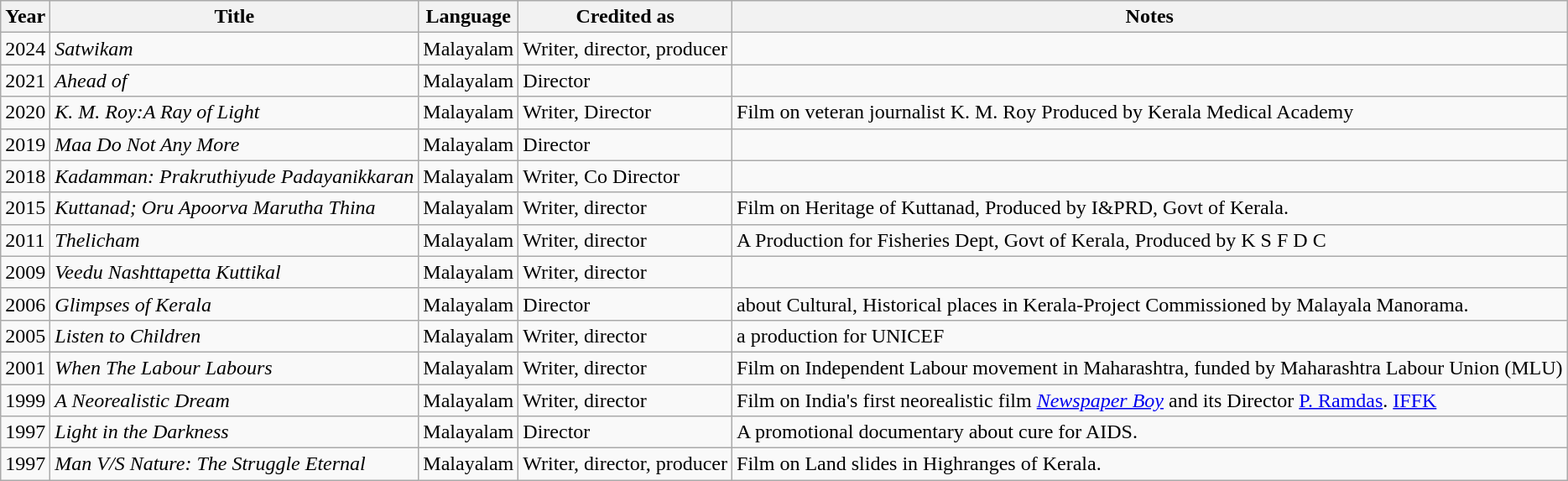<table class="wikitable">
<tr>
<th>Year</th>
<th>Title</th>
<th>Language</th>
<th>Credited as</th>
<th>Notes</th>
</tr>
<tr>
<td>2024</td>
<td><em>Satwikam</em></td>
<td>Malayalam</td>
<td>Writer, director, producer</td>
<td></td>
</tr>
<tr>
<td>2021</td>
<td><em>Ahead of</em></td>
<td>Malayalam</td>
<td>Director</td>
<td></td>
</tr>
<tr>
<td>2020</td>
<td><em>K. M. Roy:A Ray of Light</em></td>
<td>Malayalam</td>
<td>Writer, Director</td>
<td>Film on veteran journalist K. M. Roy Produced by Kerala Medical Academy</td>
</tr>
<tr>
<td>2019</td>
<td><em>Maa Do Not Any More</em></td>
<td>Malayalam</td>
<td>Director</td>
<td></td>
</tr>
<tr>
<td>2018</td>
<td><em>Kadamman: Prakruthiyude Padayanikkaran</em></td>
<td>Malayalam</td>
<td>Writer, Co Director</td>
<td></td>
</tr>
<tr>
<td>2015</td>
<td><em>Kuttanad; Oru Apoorva Marutha Thina</em></td>
<td>Malayalam</td>
<td>Writer, director</td>
<td>Film on Heritage of Kuttanad, Produced by I&PRD, Govt of Kerala.</td>
</tr>
<tr>
<td>2011</td>
<td><em>Thelicham</em></td>
<td>Malayalam</td>
<td>Writer, director</td>
<td>A Production for Fisheries Dept, Govt of Kerala, Produced by K S F D C</td>
</tr>
<tr>
<td>2009</td>
<td><em>Veedu Nashttapetta Kuttikal</em></td>
<td>Malayalam</td>
<td>Writer, director</td>
<td></td>
</tr>
<tr>
<td>2006</td>
<td><em>Glimpses of Kerala</em></td>
<td>Malayalam</td>
<td>Director</td>
<td>about Cultural, Historical places in Kerala-Project Commissioned by Malayala Manorama.</td>
</tr>
<tr>
<td>2005</td>
<td><em>Listen to Children</em></td>
<td>Malayalam</td>
<td>Writer, director</td>
<td>a production for UNICEF</td>
</tr>
<tr>
<td>2001</td>
<td><em>When The Labour Labours</em></td>
<td>Malayalam</td>
<td>Writer, director</td>
<td>Film on Independent Labour movement in Maharashtra, funded by Maharashtra Labour Union (MLU)</td>
</tr>
<tr>
<td>1999</td>
<td><em>A Neorealistic Dream</em></td>
<td>Malayalam</td>
<td>Writer, director</td>
<td>Film on India's first neorealistic film <em><a href='#'>Newspaper Boy</a></em> and its Director <a href='#'>P. Ramdas</a>. <a href='#'>IFFK</a></td>
</tr>
<tr>
<td>1997</td>
<td><em>Light in the Darkness</em></td>
<td>Malayalam</td>
<td>Director</td>
<td>A promotional documentary about cure for AIDS.</td>
</tr>
<tr>
<td>1997</td>
<td><em>Man V/S Nature: The Struggle Eternal</em></td>
<td>Malayalam</td>
<td>Writer, director, producer</td>
<td>Film on Land slides in Highranges of Kerala.</td>
</tr>
</table>
